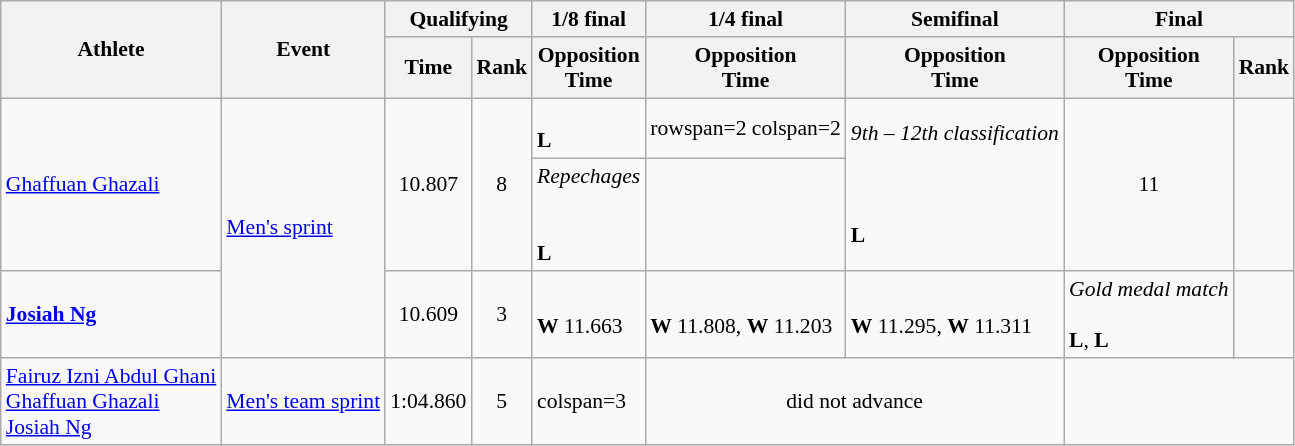<table class=wikitable style="text-align:left; font-size:90%">
<tr>
<th rowspan=2 align=center>Athlete</th>
<th rowspan=2 align=center>Event</th>
<th colspan=2 align=center>Qualifying</th>
<th align=center>1/8 final</th>
<th align=center>1/4 final</th>
<th align=center>Semifinal</th>
<th colspan=2 align=center>Final</th>
</tr>
<tr>
<th align=center>Time</th>
<th align=center>Rank</th>
<th align=center>Opposition<br>Time</th>
<th align=center>Opposition<br>Time</th>
<th align=center>Opposition<br>Time</th>
<th align=center>Opposition<br>Time</th>
<th align=center>Rank</th>
</tr>
<tr>
<td rowspan=2><a href='#'>Ghaffuan Ghazali</a></td>
<td rowspan=3><a href='#'>Men's sprint</a></td>
<td rowspan=2 align=center>10.807</td>
<td rowspan=2 align=center>8 <strong></strong></td>
<td><br><strong>L</strong></td>
<td>rowspan=2 colspan=2 </td>
<td rowspan=2><em>9th – 12th classification</em><br><br><br><br><strong>L</strong></td>
<td rowspan=2 align=center>11</td>
</tr>
<tr>
<td><em>Repechages</em><br><br><br><strong>L</strong></td>
</tr>
<tr>
<td><strong><a href='#'>Josiah Ng</a></strong></td>
<td align=center>10.609</td>
<td align=center>3 <strong></strong></td>
<td><br><strong>W</strong> 11.663</td>
<td><br><strong>W</strong> 11.808, <strong>W</strong> 11.203</td>
<td><br><strong>W</strong> 11.295, <strong>W</strong> 11.311</td>
<td><em>Gold medal match</em><br><br><strong>L</strong>, <strong>L</strong></td>
<td align=center></td>
</tr>
<tr>
<td align=left><a href='#'>Fairuz Izni Abdul Ghani</a><br><a href='#'>Ghaffuan Ghazali</a><br><a href='#'>Josiah Ng</a></td>
<td align=left><a href='#'>Men's team sprint</a></td>
<td align=center>1:04.860</td>
<td align=center>5</td>
<td>colspan=3 </td>
<td align=center colspan=2>did not advance</td>
</tr>
</table>
